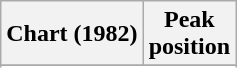<table class="wikitable sortable plainrowheaders" style="text-align:center">
<tr>
<th scope="col">Chart (1982)</th>
<th scope="col">Peak<br> position</th>
</tr>
<tr>
</tr>
<tr>
</tr>
<tr>
</tr>
</table>
